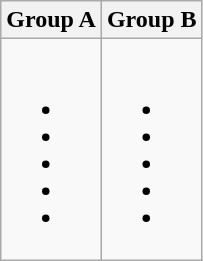<table class="wikitable">
<tr>
<th>Group A</th>
<th>Group B</th>
</tr>
<tr>
<td><br><ul><li></li><li></li><li></li><li></li><li></li></ul></td>
<td><br><ul><li></li><li></li><li></li><li></li><li></li></ul></td>
</tr>
</table>
